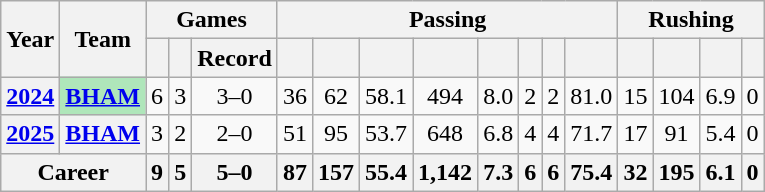<table class="wikitable" style="text-align:center;">
<tr>
<th rowspan="2">Year</th>
<th rowspan="2">Team</th>
<th colspan="3">Games</th>
<th colspan="8">Passing</th>
<th colspan="4">Rushing</th>
</tr>
<tr>
<th></th>
<th></th>
<th>Record</th>
<th></th>
<th></th>
<th></th>
<th></th>
<th></th>
<th></th>
<th></th>
<th></th>
<th></th>
<th></th>
<th></th>
<th></th>
</tr>
<tr>
<th><a href='#'>2024</a></th>
<th style="background:#afe6ba;"><a href='#'>BHAM</a></th>
<td>6</td>
<td>3</td>
<td>3–0</td>
<td>36</td>
<td>62</td>
<td>58.1</td>
<td>494</td>
<td>8.0</td>
<td>2</td>
<td>2</td>
<td>81.0</td>
<td>15</td>
<td>104</td>
<td>6.9</td>
<td>0</td>
</tr>
<tr>
<th><a href='#'>2025</a></th>
<th><a href='#'>BHAM</a></th>
<td>3</td>
<td>2</td>
<td>2–0</td>
<td>51</td>
<td>95</td>
<td>53.7</td>
<td>648</td>
<td>6.8</td>
<td>4</td>
<td>4</td>
<td>71.7</td>
<td>17</td>
<td>91</td>
<td>5.4</td>
<td>0</td>
</tr>
<tr>
<th colspan="2">Career</th>
<th>9</th>
<th>5</th>
<th>5–0</th>
<th>87</th>
<th>157</th>
<th>55.4</th>
<th>1,142</th>
<th>7.3</th>
<th>6</th>
<th>6</th>
<th>75.4</th>
<th>32</th>
<th>195</th>
<th>6.1</th>
<th>0</th>
</tr>
</table>
